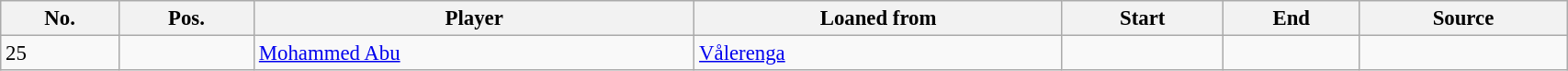<table class="wikitable sortable" style="width:90%; text-align:center; font-size:95%; text-align:left;">
<tr>
<th>No.</th>
<th>Pos.</th>
<th>Player</th>
<th>Loaned from</th>
<th>Start</th>
<th>End</th>
<th>Source</th>
</tr>
<tr>
<td>25</td>
<td></td>
<td> <a href='#'>Mohammed Abu</a></td>
<td> <a href='#'>Vålerenga</a></td>
<td></td>
<td></td>
<td></td>
</tr>
</table>
